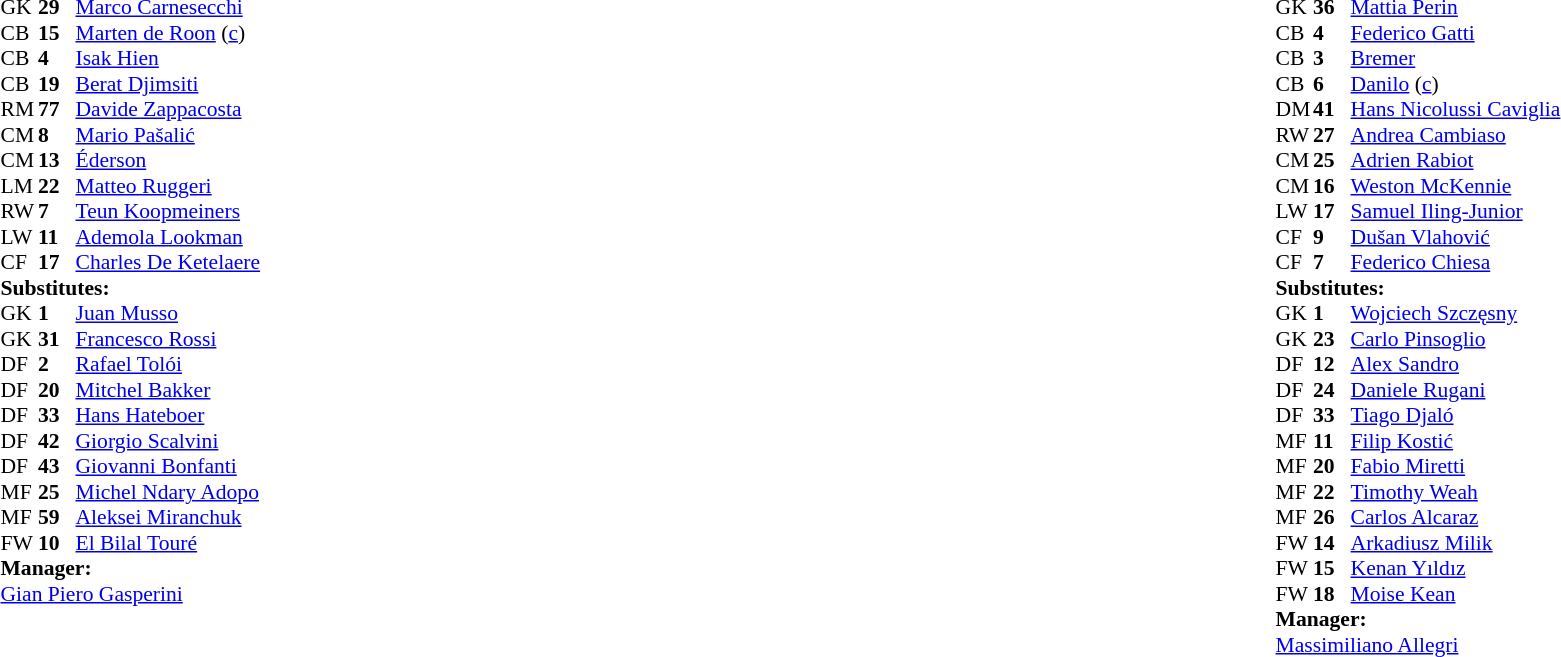<table width="100%">
<tr>
<td valign="top" width="40%"><br><table style="font-size:90%" cellspacing="0" cellpadding="0">
<tr>
<th width=25></th>
<th width=25></th>
</tr>
<tr>
<td>GK</td>
<td><strong>29</strong></td>
<td> <a href='#'>Marco Carnesecchi</a></td>
</tr>
<tr>
<td>CB</td>
<td><strong>15</strong></td>
<td> <a href='#'>Marten de Roon</a> (<a href='#'>c</a>)</td>
<td></td>
<td></td>
</tr>
<tr>
<td>CB</td>
<td><strong>4</strong></td>
<td> <a href='#'>Isak Hien</a></td>
<td></td>
<td></td>
</tr>
<tr>
<td>CB</td>
<td><strong>19</strong></td>
<td> <a href='#'>Berat Djimsiti</a></td>
<td></td>
</tr>
<tr>
<td>RM</td>
<td><strong>77</strong></td>
<td> <a href='#'>Davide Zappacosta</a></td>
<td></td>
<td></td>
</tr>
<tr>
<td>CM</td>
<td><strong>8</strong></td>
<td> <a href='#'>Mario Pašalić</a></td>
<td></td>
<td></td>
</tr>
<tr>
<td>CM</td>
<td><strong>13</strong></td>
<td> <a href='#'>Éderson</a></td>
</tr>
<tr>
<td>LM</td>
<td><strong>22</strong></td>
<td> <a href='#'>Matteo Ruggeri</a></td>
</tr>
<tr>
<td>RW</td>
<td><strong>7</strong></td>
<td> <a href='#'>Teun Koopmeiners</a></td>
</tr>
<tr>
<td>LW</td>
<td><strong>11</strong></td>
<td> <a href='#'>Ademola Lookman</a></td>
</tr>
<tr>
<td>CF</td>
<td><strong>17</strong></td>
<td> <a href='#'>Charles De Ketelaere</a></td>
<td></td>
<td></td>
</tr>
<tr>
<td colspan=3><strong>Substitutes:</strong></td>
</tr>
<tr>
<td>GK</td>
<td><strong>1</strong></td>
<td> <a href='#'>Juan Musso</a></td>
</tr>
<tr>
<td>GK</td>
<td><strong>31</strong></td>
<td> <a href='#'>Francesco Rossi</a></td>
</tr>
<tr>
<td>DF</td>
<td><strong>2</strong></td>
<td> <a href='#'>Rafael Tolói</a></td>
<td></td>
<td></td>
</tr>
<tr>
<td>DF</td>
<td><strong>20</strong></td>
<td> <a href='#'>Mitchel Bakker</a></td>
</tr>
<tr>
<td>DF</td>
<td><strong>33</strong></td>
<td> <a href='#'>Hans Hateboer</a></td>
<td></td>
<td></td>
</tr>
<tr>
<td>DF</td>
<td><strong>42</strong></td>
<td> <a href='#'>Giorgio Scalvini</a></td>
<td></td>
<td></td>
</tr>
<tr>
<td>DF</td>
<td><strong>43</strong></td>
<td> <a href='#'>Giovanni Bonfanti</a></td>
</tr>
<tr>
<td>MF</td>
<td><strong>25</strong></td>
<td> <a href='#'>Michel Ndary Adopo</a></td>
</tr>
<tr>
<td>MF</td>
<td><strong>59</strong></td>
<td> <a href='#'>Aleksei Miranchuk</a></td>
<td></td>
<td></td>
</tr>
<tr>
<td>FW</td>
<td><strong>10</strong></td>
<td> <a href='#'>El Bilal Touré</a></td>
<td></td>
<td></td>
</tr>
<tr>
<td colspan=3><strong>Manager:</strong></td>
</tr>
<tr>
<td colspan=3> <a href='#'>Gian Piero Gasperini</a></td>
</tr>
</table>
</td>
<td valign="top"></td>
<td valign="top" width="50%"><br><table style="font-size:90%; margin:auto" cellspacing="0" cellpadding="0">
<tr>
<th width=25></th>
<th width=25></th>
</tr>
<tr>
<td>GK</td>
<td><strong>36</strong></td>
<td> <a href='#'>Mattia Perin</a></td>
</tr>
<tr>
<td>CB</td>
<td><strong>4</strong></td>
<td> <a href='#'>Federico Gatti</a></td>
</tr>
<tr>
<td>CB</td>
<td><strong>3</strong></td>
<td> <a href='#'>Bremer</a></td>
<td></td>
</tr>
<tr>
<td>CB</td>
<td><strong>6</strong></td>
<td> <a href='#'>Danilo</a> (<a href='#'>c</a>)</td>
</tr>
<tr>
<td>DM</td>
<td><strong>41</strong></td>
<td> <a href='#'>Hans Nicolussi Caviglia</a></td>
<td></td>
<td></td>
</tr>
<tr>
<td>RW</td>
<td><strong>27</strong></td>
<td> <a href='#'>Andrea Cambiaso</a></td>
<td></td>
<td></td>
</tr>
<tr>
<td>CM</td>
<td><strong>25</strong></td>
<td> <a href='#'>Adrien Rabiot</a></td>
</tr>
<tr>
<td>CM</td>
<td><strong>16</strong></td>
<td> <a href='#'>Weston McKennie</a></td>
</tr>
<tr>
<td>LW</td>
<td><strong>17</strong></td>
<td> <a href='#'>Samuel Iling-Junior</a></td>
</tr>
<tr>
<td>CF</td>
<td><strong>9</strong></td>
<td> <a href='#'>Dušan Vlahović</a></td>
<td></td>
<td></td>
</tr>
<tr>
<td>CF</td>
<td><strong>7</strong></td>
<td> <a href='#'>Federico Chiesa</a></td>
<td></td>
<td></td>
</tr>
<tr>
<td colspan=3><strong>Substitutes:</strong></td>
</tr>
<tr>
<td>GK</td>
<td><strong>1</strong></td>
<td> <a href='#'>Wojciech Szczęsny</a></td>
</tr>
<tr>
<td>GK</td>
<td><strong>23</strong></td>
<td> <a href='#'>Carlo Pinsoglio</a></td>
</tr>
<tr>
<td>DF</td>
<td><strong>12</strong></td>
<td> <a href='#'>Alex Sandro</a></td>
</tr>
<tr>
<td>DF</td>
<td><strong>24</strong></td>
<td> <a href='#'>Daniele Rugani</a></td>
</tr>
<tr>
<td>DF</td>
<td><strong>33</strong></td>
<td> <a href='#'>Tiago Djaló</a></td>
</tr>
<tr>
<td>MF</td>
<td><strong>11</strong></td>
<td> <a href='#'>Filip Kostić</a></td>
</tr>
<tr>
<td>MF</td>
<td><strong>20</strong></td>
<td> <a href='#'>Fabio Miretti</a></td>
<td></td>
<td></td>
</tr>
<tr>
<td>MF</td>
<td><strong>22</strong></td>
<td> <a href='#'>Timothy Weah</a></td>
<td></td>
<td></td>
</tr>
<tr>
<td>MF</td>
<td><strong>26</strong></td>
<td> <a href='#'>Carlos Alcaraz</a></td>
</tr>
<tr>
<td>FW</td>
<td><strong>14</strong></td>
<td> <a href='#'>Arkadiusz Milik</a></td>
<td></td>
<td></td>
</tr>
<tr>
<td>FW</td>
<td><strong>15</strong></td>
<td> <a href='#'>Kenan Yıldız</a></td>
<td></td>
<td></td>
</tr>
<tr>
<td>FW</td>
<td><strong>18</strong></td>
<td> <a href='#'>Moise Kean</a></td>
</tr>
<tr>
<td colspan=3><strong>Manager:</strong></td>
</tr>
<tr>
<td colspan=3> <a href='#'>Massimiliano Allegri</a></td>
<td></td>
</tr>
</table>
</td>
</tr>
</table>
